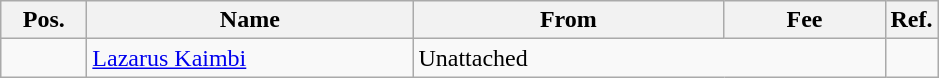<table class="wikitable">
<tr>
<th style="width:50px">Pos.</th>
<th style="width:210px">Name</th>
<th style="width:200px">From</th>
<th style="width:100px">Fee</th>
<th style="width:20px">Ref.</th>
</tr>
<tr>
<td></td>
<td align=left> <a href='#'>Lazarus Kaimbi</a></td>
<td colspan=2>Unattached</td>
<td></td>
</tr>
</table>
